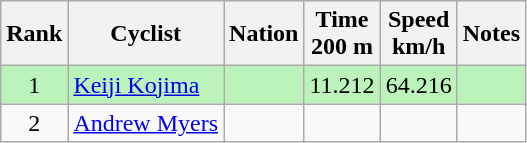<table class="wikitable sortable" style="text-align:center">
<tr>
<th>Rank</th>
<th>Cyclist</th>
<th>Nation</th>
<th>Time<br>200 m</th>
<th>Speed<br>km/h</th>
<th>Notes</th>
</tr>
<tr bgcolor=bbf3bb>
<td>1</td>
<td align=left><a href='#'>Keiji Kojima</a></td>
<td align=left></td>
<td>11.212</td>
<td>64.216</td>
<td></td>
</tr>
<tr>
<td>2</td>
<td align=left><a href='#'>Andrew Myers</a></td>
<td align=left></td>
<td></td>
<td></td>
<td></td>
</tr>
</table>
